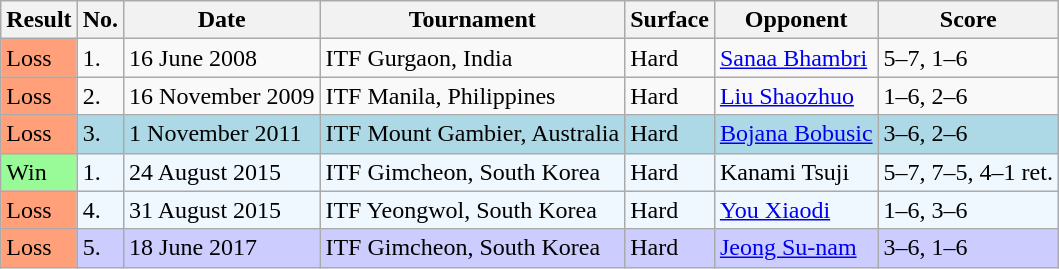<table class="sortable wikitable">
<tr>
<th>Result</th>
<th>No.</th>
<th>Date</th>
<th>Tournament</th>
<th>Surface</th>
<th>Opponent</th>
<th class="unsortable">Score</th>
</tr>
<tr>
<td bgcolor="FFA07A">Loss</td>
<td>1.</td>
<td>16 June 2008</td>
<td>ITF Gurgaon, India</td>
<td>Hard</td>
<td> <a href='#'>Sanaa Bhambri</a></td>
<td>5–7, 1–6</td>
</tr>
<tr>
<td bgcolor="FFA07A">Loss</td>
<td>2.</td>
<td>16 November 2009</td>
<td>ITF Manila, Philippines</td>
<td>Hard</td>
<td> <a href='#'>Liu Shaozhuo</a></td>
<td>1–6, 2–6</td>
</tr>
<tr style="background:lightblue;">
<td bgcolor="FFA07A">Loss</td>
<td>3.</td>
<td>1 November 2011</td>
<td>ITF Mount Gambier, Australia</td>
<td>Hard</td>
<td> <a href='#'>Bojana Bobusic</a></td>
<td>3–6, 2–6</td>
</tr>
<tr style="background:#f0f8ff;">
<td style="background:#98fb98;">Win</td>
<td>1.</td>
<td>24 August 2015</td>
<td>ITF Gimcheon, South Korea</td>
<td>Hard</td>
<td> Kanami Tsuji</td>
<td>5–7, 7–5, 4–1 ret.</td>
</tr>
<tr style="background:#f0f8ff;">
<td bgcolor="FFA07A">Loss</td>
<td>4.</td>
<td>31 August 2015</td>
<td>ITF Yeongwol, South Korea</td>
<td>Hard</td>
<td> <a href='#'>You Xiaodi</a></td>
<td>1–6, 3–6</td>
</tr>
<tr style="background:#ccccff;">
<td bgcolor="FFA07A">Loss</td>
<td>5.</td>
<td>18 June 2017</td>
<td>ITF Gimcheon, South Korea</td>
<td>Hard</td>
<td> <a href='#'>Jeong Su-nam</a></td>
<td>3–6, 1–6</td>
</tr>
</table>
